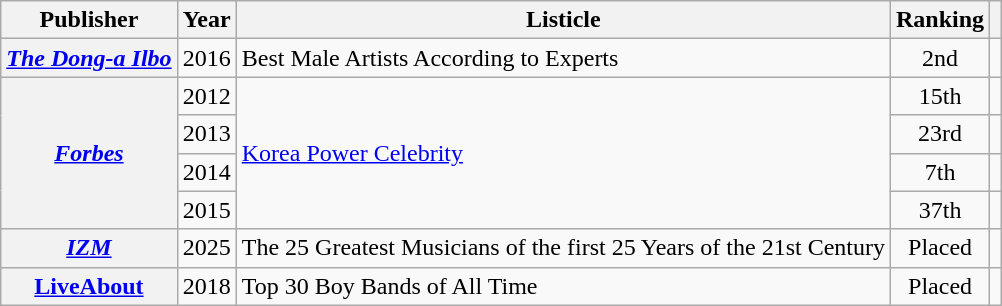<table class="wikitable plainrowheaders sortable" style="margin-right: 0;">
<tr>
<th scope="row" scope="col">Publisher</th>
<th scope="row" scope="col">Year</th>
<th scope="row" scope="col">Listicle</th>
<th scope="row" scope="col">Ranking</th>
<th scope="row" scope="col" class="unsortable"></th>
</tr>
<tr>
<th scope="row"><em><a href='#'>The Dong-a Ilbo</a></em></th>
<td>2016</td>
<td style="text-align:left;">Best Male Artists According to Experts</td>
<td style="text-align:center;">2nd</td>
<td style="text-align:center;"></td>
</tr>
<tr>
<th scope="row" scope="row" rowspan="4"><em><a href='#'>Forbes</a></em></th>
<td>2012</td>
<td rowspan="4"><a href='#'>Korea Power Celebrity</a></td>
<td style="text-align:center;">15th</td>
<td style="text-align:center;"></td>
</tr>
<tr>
<td>2013</td>
<td style="text-align:center;">23rd</td>
<td style="text-align:center;"></td>
</tr>
<tr>
<td>2014</td>
<td style="text-align:center;">7th</td>
<td style="text-align:center;"></td>
</tr>
<tr>
<td>2015</td>
<td style="text-align:center;">37th</td>
<td style="text-align:center;"></td>
</tr>
<tr>
<th scope="row"><em><a href='#'>IZM</a></em></th>
<td>2025</td>
<td style="text-align:center;">The 25 Greatest Musicians of the first 25 Years of the 21st Century</td>
<td style="text-align:center;">Placed</td>
<td style="text-align:center;"></td>
</tr>
<tr>
<th scope="row"><a href='#'>LiveAbout</a></th>
<td>2018</td>
<td>Top 30 Boy Bands of All Time</td>
<td style="text-align:center;">Placed</td>
<td style="text-align:center;"></td>
</tr>
</table>
